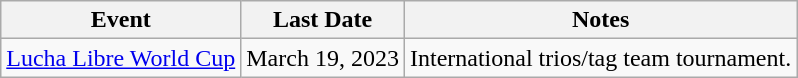<table class="wikitable" align="center">
<tr>
<th>Event</th>
<th>Last Date</th>
<th>Notes</th>
</tr>
<tr>
<td><a href='#'>Lucha Libre World Cup</a></td>
<td>March 19, 2023</td>
<td>International trios/tag team tournament.</td>
</tr>
</table>
